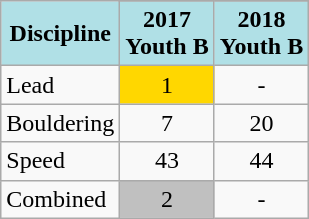<table class="wikitable" style="text-align: center">
<tr>
<th style="background: #b0e0e6" rowspan="2">Discipline</th>
</tr>
<tr>
<th style="background: #b0e0e6">2017<br>Youth B</th>
<th style="background: #b0e0e6">2018<br>Youth B</th>
</tr>
<tr>
<td align="left">Lead</td>
<td style="background: gold">1</td>
<td>-</td>
</tr>
<tr>
<td align="left">Bouldering</td>
<td>7</td>
<td>20</td>
</tr>
<tr>
<td align="left">Speed</td>
<td>43</td>
<td>44</td>
</tr>
<tr>
<td align="left">Combined</td>
<td style="background: silver">2</td>
<td>-</td>
</tr>
</table>
